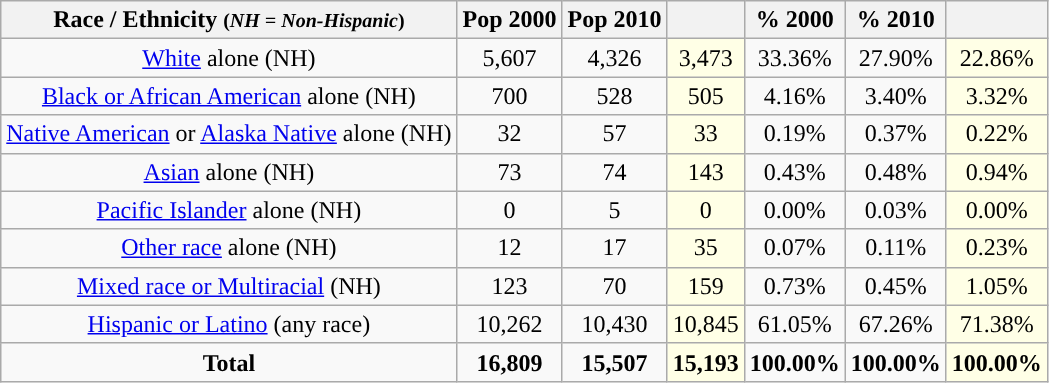<table class="wikitable" style="text-align:center;">
<tr>
<th>Race / Ethnicity <small>(<em>NH = Non-Hispanic</em>)</small></th>
<th>Pop 2000</th>
<th>Pop 2010</th>
<th></th>
<th>% 2000</th>
<th>% 2010</th>
<th></th>
</tr>
<tr>
<td><a href='#'>White</a> alone (NH)</td>
<td>5,607</td>
<td>4,326</td>
<td style='background: #ffffe6;'>3,473</td>
<td>33.36%</td>
<td>27.90%</td>
<td style='background: #ffffe6;'>22.86%</td>
</tr>
<tr>
<td><a href='#'>Black or African American</a> alone (NH)</td>
<td>700</td>
<td>528</td>
<td style='background: #ffffe6;'>505</td>
<td>4.16%</td>
<td>3.40%</td>
<td style='background: #ffffe6;'>3.32%</td>
</tr>
<tr>
<td><a href='#'>Native American</a> or <a href='#'>Alaska Native</a> alone (NH)</td>
<td>32</td>
<td>57</td>
<td style='background: #ffffe6;'>33</td>
<td>0.19%</td>
<td>0.37%</td>
<td style='background: #ffffe6;'>0.22%</td>
</tr>
<tr>
<td><a href='#'>Asian</a> alone (NH)</td>
<td>73</td>
<td>74</td>
<td style='background: #ffffe6;'>143</td>
<td>0.43%</td>
<td>0.48%</td>
<td style='background: #ffffe6;'>0.94%</td>
</tr>
<tr>
<td><a href='#'>Pacific Islander</a> alone (NH)</td>
<td>0</td>
<td>5</td>
<td style='background: #ffffe6;'>0</td>
<td>0.00%</td>
<td>0.03%</td>
<td style='background: #ffffe6;'>0.00%</td>
</tr>
<tr>
<td><a href='#'>Other race</a> alone (NH)</td>
<td>12</td>
<td>17</td>
<td style='background: #ffffe6;'>35</td>
<td>0.07%</td>
<td>0.11%</td>
<td style='background: #ffffe6;'>0.23%</td>
</tr>
<tr>
<td><a href='#'>Mixed race or Multiracial</a> (NH)</td>
<td>123</td>
<td>70</td>
<td style='background: #ffffe6;'>159</td>
<td>0.73%</td>
<td>0.45%</td>
<td style='background: #ffffe6;'>1.05%</td>
</tr>
<tr>
<td><a href='#'>Hispanic or Latino</a> (any race)</td>
<td>10,262</td>
<td>10,430</td>
<td style='background: #ffffe6;'>10,845</td>
<td>61.05%</td>
<td>67.26%</td>
<td style='background: #ffffe6;'>71.38%</td>
</tr>
<tr>
<td><strong>Total</strong></td>
<td><strong>16,809</strong></td>
<td><strong>15,507</strong></td>
<td style='background: #ffffe6;'><strong>15,193</strong></td>
<td><strong>100.00%</strong></td>
<td><strong>100.00%</strong></td>
<td style='background: #ffffe6;'><strong>100.00%</strong></td>
</tr>
</table>
